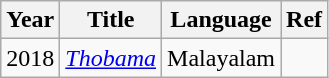<table class="wikitable">
<tr>
<th>Year</th>
<th>Title</th>
<th>Language</th>
<th>Ref</th>
</tr>
<tr>
<td>2018</td>
<td><em><a href='#'>Thobama</a></em></td>
<td>Malayalam</td>
<td></td>
</tr>
</table>
